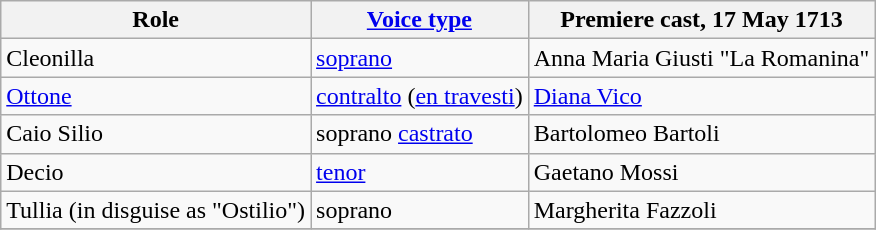<table class="wikitable">
<tr>
<th>Role</th>
<th><a href='#'>Voice type</a></th>
<th>Premiere cast, 17 May 1713</th>
</tr>
<tr>
<td>Cleonilla</td>
<td><a href='#'>soprano</a></td>
<td>Anna Maria Giusti "La Romanina"</td>
</tr>
<tr>
<td><a href='#'>Ottone</a></td>
<td><a href='#'>contralto</a> (<a href='#'>en travesti</a>)</td>
<td><a href='#'>Diana Vico</a></td>
</tr>
<tr>
<td>Caio Silio</td>
<td>soprano <a href='#'>castrato</a></td>
<td>Bartolomeo Bartoli</td>
</tr>
<tr>
<td>Decio</td>
<td><a href='#'>tenor</a></td>
<td>Gaetano Mossi</td>
</tr>
<tr>
<td>Tullia (in disguise as "Ostilio")</td>
<td>soprano</td>
<td>Margherita Fazzoli</td>
</tr>
<tr>
</tr>
</table>
